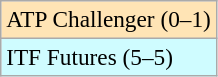<table class=wikitable style=font-size:97%>
<tr bgcolor=moccasin>
<td>ATP Challenger (0–1)</td>
</tr>
<tr bgcolor=cffcff>
<td>ITF Futures (5–5)</td>
</tr>
</table>
